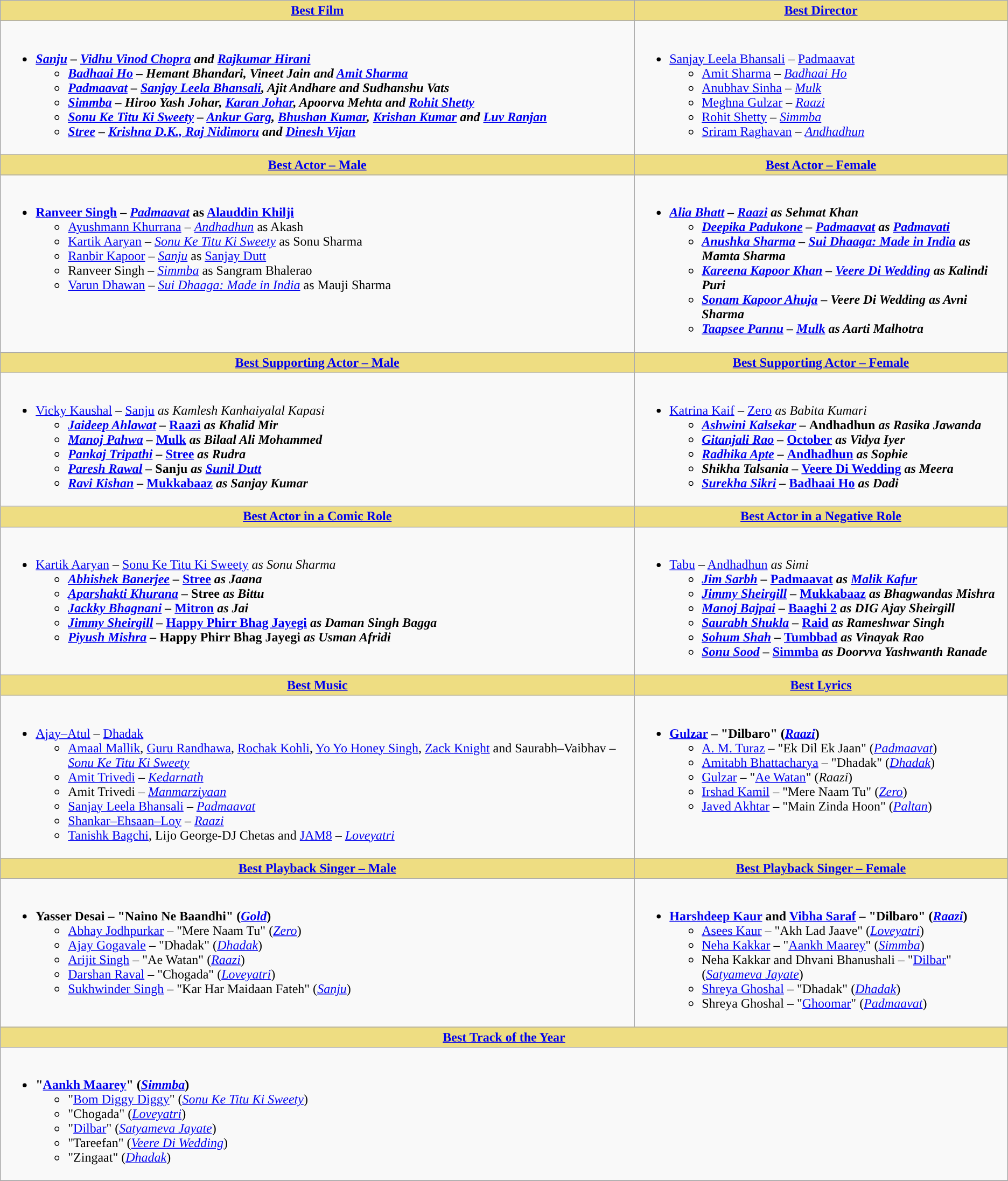<table class="wikitable">
<tr>
<th ! style="background:#EEDD82;text-align:center;"><a href='#'>Best Film</a></th>
<th ! style="background:#eedd82; text-align:center;"><a href='#'>Best Director</a></th>
</tr>
<tr>
<td valign="top"><br><ul><li><strong><em><a href='#'>Sanju</a><em> – <a href='#'>Vidhu Vinod Chopra</a> and <a href='#'>Rajkumar Hirani</a><strong><ul><li></em><a href='#'>Badhaai Ho</a><em> – Hemant Bhandari, Vineet Jain and <a href='#'>Amit Sharma</a></li><li></em><a href='#'>Padmaavat</a><em> – <a href='#'>Sanjay Leela Bhansali</a>, Ajit Andhare and Sudhanshu Vats</li><li></em><a href='#'>Simmba</a><em> – Hiroo Yash Johar, <a href='#'>Karan Johar</a>, Apoorva Mehta and <a href='#'>Rohit Shetty</a></li><li></em><a href='#'>Sonu Ke Titu Ki Sweety</a><em> – <a href='#'>Ankur Garg</a>, <a href='#'>Bhushan Kumar</a>, <a href='#'>Krishan Kumar</a> and <a href='#'>Luv Ranjan</a></li><li></em><a href='#'>Stree</a><em> – <a href='#'>Krishna D.K., Raj Nidimoru</a> and <a href='#'>Dinesh Vijan</a></li></ul></li></ul></td>
<td valign="top"><br><ul><li></strong><a href='#'>Sanjay Leela Bhansali</a> – </em><a href='#'>Padmaavat</a></em></strong><ul><li><a href='#'>Amit Sharma</a> – <em><a href='#'>Badhaai Ho</a></em></li><li><a href='#'>Anubhav Sinha</a> – <em><a href='#'>Mulk</a></em></li><li><a href='#'>Meghna Gulzar</a> – <em><a href='#'>Raazi</a></em></li><li><a href='#'>Rohit Shetty</a> – <em><a href='#'>Simmba</a></em></li><li><a href='#'>Sriram Raghavan</a> – <em><a href='#'>Andhadhun</a></em></li></ul></li></ul></td>
</tr>
<tr>
<th ! style="background:#eedd82; text-align:center;"><a href='#'>Best Actor – Male</a></th>
<th ! style="background:#eedd82; text-align:center;"><a href='#'>Best Actor – Female</a></th>
</tr>
<tr>
<td valign="top"><br><ul><li><strong><a href='#'>Ranveer Singh</a> – <em><a href='#'>Padmaavat</a></em> as <a href='#'>Alauddin Khilji</a></strong><ul><li><a href='#'>Ayushmann Khurrana</a> – <em><a href='#'>Andhadhun</a></em> as Akash</li><li><a href='#'>Kartik Aaryan</a> – <em><a href='#'>Sonu Ke Titu Ki Sweety</a></em> as Sonu Sharma</li><li><a href='#'>Ranbir Kapoor</a> – <em><a href='#'>Sanju</a></em> as <a href='#'>Sanjay Dutt</a></li><li>Ranveer Singh – <em><a href='#'>Simmba</a></em> as Sangram Bhalerao</li><li><a href='#'>Varun Dhawan</a> – <em><a href='#'>Sui Dhaaga: Made in India</a></em> as Mauji Sharma</li></ul></li></ul></td>
<td valign="top"><br><ul><li><strong><em><a href='#'>Alia Bhatt</a><em> – </em><a href='#'>Raazi</a><em> as Sehmat Khan<strong><ul><li><a href='#'>Deepika Padukone</a> – </em><a href='#'>Padmaavat</a><em> as <a href='#'>Padmavati</a></li><li><a href='#'>Anushka Sharma</a> – </em><a href='#'>Sui Dhaaga: Made in India</a><em> as Mamta Sharma</li><li><a href='#'>Kareena Kapoor Khan</a> – </em><a href='#'>Veere Di Wedding</a><em> as Kalindi Puri</li><li><a href='#'>Sonam Kapoor Ahuja</a> – </em>Veere Di Wedding<em> as Avni Sharma</li><li><a href='#'>Taapsee Pannu</a> – </em><a href='#'>Mulk</a><em> as Aarti Malhotra</li></ul></li></ul></td>
</tr>
<tr>
<th style="background:#EEDD82;"><a href='#'>Best Supporting Actor – Male</a></th>
<th style="background:#EEDD82;"><a href='#'>Best Supporting Actor – Female</a></th>
</tr>
<tr>
<td valign="top"><br><ul><li></strong><a href='#'>Vicky Kaushal</a> – </em><a href='#'>Sanju</a><em> as Kamlesh Kanhaiyalal Kapasi<strong><ul><li><a href='#'>Jaideep Ahlawat</a> – </em><a href='#'>Raazi</a><em> as Khalid Mir</li><li><a href='#'>Manoj Pahwa</a> – </em><a href='#'>Mulk</a><em> as Bilaal Ali Mohammed</li><li><a href='#'>Pankaj Tripathi</a> – </em><a href='#'>Stree</a><em> as Rudra</li><li><a href='#'>Paresh Rawal</a> – </em>Sanju<em> as <a href='#'>Sunil Dutt</a></li><li><a href='#'>Ravi Kishan</a> – </em><a href='#'>Mukkabaaz</a><em> as Sanjay Kumar</li></ul></li></ul></td>
<td valign="top"><br><ul><li></strong><a href='#'>Katrina Kaif</a> – </em><a href='#'>Zero</a><em> as Babita Kumari<strong><ul><li><a href='#'>Ashwini Kalsekar</a> – </em>Andhadhun<em> as Rasika Jawanda</li><li><a href='#'>Gitanjali Rao</a> – </em><a href='#'>October</a><em> as Vidya Iyer</li><li><a href='#'>Radhika Apte</a> – </em><a href='#'>Andhadhun</a><em> as Sophie</li><li>Shikha Talsania – </em><a href='#'>Veere Di Wedding</a><em> as Meera</li><li><a href='#'>Surekha Sikri</a> – </em><a href='#'>Badhaai Ho</a><em> as Dadi</li></ul></li></ul></td>
</tr>
<tr>
<th style="background:#EEDD82;"><a href='#'>Best Actor in a Comic Role</a></th>
<th style="background:#EEDD82;"><a href='#'>Best Actor in a Negative Role</a></th>
</tr>
<tr>
<td valign="top"><br><ul><li></strong><a href='#'>Kartik Aaryan</a> – </em><a href='#'>Sonu Ke Titu Ki Sweety</a><em> as Sonu Sharma<strong><ul><li><a href='#'>Abhishek Banerjee</a> – </em><a href='#'>Stree</a><em> as Jaana</li><li><a href='#'>Aparshakti Khurana</a> – </em>Stree<em> as Bittu</li><li><a href='#'>Jackky Bhagnani</a> – </em><a href='#'>Mitron</a><em> as Jai</li><li><a href='#'>Jimmy Sheirgill</a> – </em><a href='#'>Happy Phirr Bhag Jayegi</a><em> as Daman Singh Bagga</li><li><a href='#'>Piyush Mishra</a> – </em>Happy Phirr Bhag Jayegi<em> as Usman Afridi</li></ul></li></ul></td>
<td valign="top"><br><ul><li></strong><a href='#'>Tabu</a> – </em><a href='#'>Andhadhun</a><em> as Simi<strong><ul><li><a href='#'>Jim Sarbh</a> – </em><a href='#'>Padmaavat</a><em> as <a href='#'>Malik Kafur</a></li><li><a href='#'>Jimmy Sheirgill</a> – </em><a href='#'>Mukkabaaz</a><em> as Bhagwandas Mishra</li><li><a href='#'>Manoj Bajpai</a> – </em><a href='#'>Baaghi 2</a><em> as DIG Ajay Sheirgill</li><li><a href='#'>Saurabh Shukla</a> – </em><a href='#'>Raid</a><em> as Rameshwar Singh</li><li><a href='#'>Sohum Shah</a> – </em><a href='#'>Tumbbad</a><em> as Vinayak Rao</li><li><a href='#'>Sonu Sood</a> – </em><a href='#'>Simmba</a><em> as Doorvva Yashwanth Ranade</li></ul></li></ul></td>
</tr>
<tr>
<th style="background:#EEDD82;"><a href='#'>Best Music</a></th>
<th style="background:#EEDD82;"><a href='#'>Best Lyrics</a></th>
</tr>
<tr>
<td valign="top"><br><ul><li></strong><a href='#'>Ajay–Atul</a> – </em><a href='#'>Dhadak</a></em></strong><ul><li><a href='#'>Amaal Mallik</a>, <a href='#'>Guru Randhawa</a>, <a href='#'>Rochak Kohli</a>, <a href='#'>Yo Yo Honey Singh</a>, <a href='#'>Zack Knight</a> and Saurabh–Vaibhav – <em><a href='#'>Sonu Ke Titu Ki Sweety</a></em></li><li><a href='#'>Amit Trivedi</a> – <em><a href='#'>Kedarnath</a></em></li><li>Amit Trivedi – <em><a href='#'>Manmarziyaan</a> </em></li><li><a href='#'>Sanjay Leela Bhansali</a> – <em><a href='#'>Padmaavat</a></em></li><li><a href='#'>Shankar–Ehsaan–Loy</a> – <em><a href='#'>Raazi</a></em></li><li><a href='#'>Tanishk Bagchi</a>, Lijo George-DJ Chetas and <a href='#'>JAM8</a> – <em><a href='#'>Loveyatri</a></em></li></ul></li></ul></td>
<td valign="top"><br><ul><li><strong><a href='#'>Gulzar</a> – "Dilbaro" (<em><a href='#'>Raazi</a></em>)</strong><ul><li><a href='#'>A. M. Turaz</a> – "Ek Dil Ek Jaan" (<em><a href='#'>Padmaavat</a></em>)</li><li><a href='#'>Amitabh Bhattacharya</a> – "Dhadak" (<em><a href='#'>Dhadak</a></em>)</li><li><a href='#'>Gulzar</a> – "<a href='#'>Ae Watan</a>" (<em>Raazi</em>)</li><li><a href='#'>Irshad Kamil</a> – "Mere Naam Tu" (<em><a href='#'>Zero</a></em>)</li><li><a href='#'>Javed Akhtar</a> – "Main Zinda Hoon" (<em><a href='#'>Paltan</a></em>)</li></ul></li></ul></td>
</tr>
<tr>
<th style="background:#EEDD82;"><a href='#'>Best Playback Singer – Male</a></th>
<th style="background:#EEDD82;"><a href='#'>Best Playback Singer – Female</a></th>
</tr>
<tr>
<td valign="top"><br><ul><li><strong>Yasser Desai – "Naino Ne Baandhi" (<em><a href='#'>Gold</a></em>)</strong><ul><li><a href='#'>Abhay Jodhpurkar</a> – "Mere Naam Tu" (<em><a href='#'>Zero</a></em>)</li><li><a href='#'>Ajay Gogavale</a> – "Dhadak" (<em><a href='#'>Dhadak</a></em>)</li><li><a href='#'>Arijit Singh</a> – "Ae Watan" (<em><a href='#'>Raazi</a></em>)</li><li><a href='#'>Darshan Raval</a> – "Chogada" (<em><a href='#'>Loveyatri</a></em>)</li><li><a href='#'>Sukhwinder Singh</a> – "Kar Har Maidaan Fateh" (<em><a href='#'>Sanju</a></em>)</li></ul></li></ul></td>
<td valign="top"><br><ul><li><strong><a href='#'>Harshdeep Kaur</a> and <a href='#'>Vibha Saraf</a> – "Dilbaro" (<em><a href='#'>Raazi</a></em>)</strong><ul><li><a href='#'>Asees Kaur</a> – "Akh Lad Jaave" (<em><a href='#'>Loveyatri</a></em>)</li><li><a href='#'>Neha Kakkar</a> – "<a href='#'>Aankh Maarey</a>" (<em><a href='#'>Simmba</a></em>)</li><li>Neha Kakkar and Dhvani Bhanushali – "<a href='#'>Dilbar</a>" (<em><a href='#'>Satyameva Jayate</a></em>)</li><li><a href='#'>Shreya Ghoshal</a> – "Dhadak" (<em><a href='#'>Dhadak</a></em>)</li><li>Shreya Ghoshal – "<a href='#'>Ghoomar</a>" (<em><a href='#'>Padmaavat</a></em>)</li></ul></li></ul></td>
</tr>
<tr>
<th ! style="background:#eedd82; text-align:center;" colspan="2"><a href='#'>Best Track of the Year</a></th>
</tr>
<tr>
<td valign="top" colspan="2"><br><ul><li><strong>"<a href='#'>Aankh Maarey</a>" (<em><a href='#'>Simmba</a></em>)</strong><ul><li>"<a href='#'>Bom Diggy Diggy</a>" (<em><a href='#'>Sonu Ke Titu Ki Sweety</a></em>)</li><li>"Chogada" (<em><a href='#'>Loveyatri</a></em>)</li><li>"<a href='#'>Dilbar</a>" (<em><a href='#'>Satyameva Jayate</a></em>)</li><li>"Tareefan" (<em><a href='#'>Veere Di Wedding</a></em>)</li><li>"Zingaat" (<em><a href='#'>Dhadak</a></em>)</li></ul></li></ul></td>
</tr>
<tr>
</tr>
</table>
